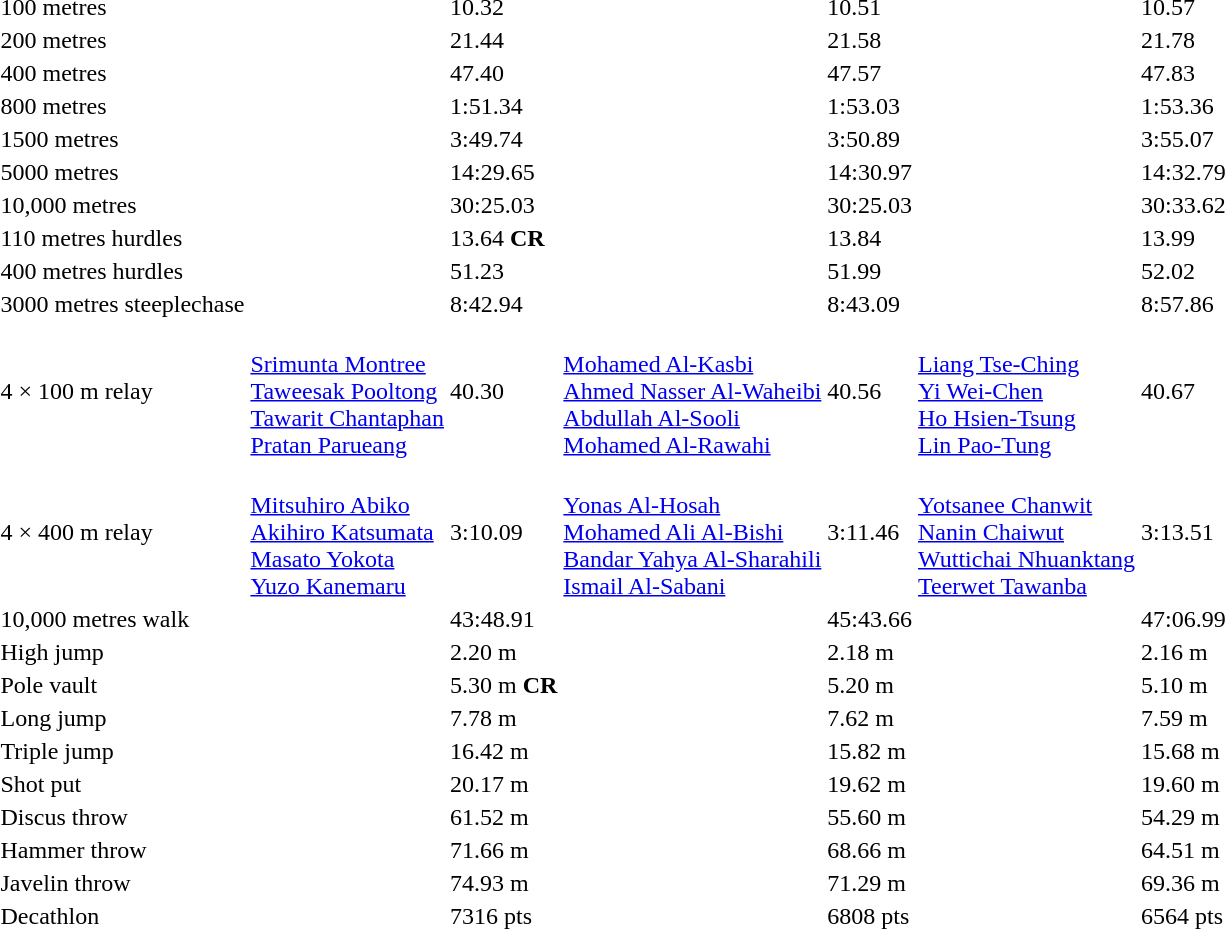<table>
<tr>
<td>100 metres</td>
<td></td>
<td>10.32</td>
<td></td>
<td>10.51</td>
<td></td>
<td>10.57</td>
</tr>
<tr>
<td>200 metres</td>
<td></td>
<td>21.44</td>
<td></td>
<td>21.58</td>
<td></td>
<td>21.78</td>
</tr>
<tr>
<td>400 metres</td>
<td></td>
<td>47.40</td>
<td></td>
<td>47.57</td>
<td></td>
<td>47.83</td>
</tr>
<tr>
<td>800 metres</td>
<td></td>
<td>1:51.34</td>
<td></td>
<td>1:53.03</td>
<td></td>
<td>1:53.36</td>
</tr>
<tr>
<td>1500 metres</td>
<td></td>
<td>3:49.74</td>
<td></td>
<td>3:50.89</td>
<td></td>
<td>3:55.07</td>
</tr>
<tr>
<td>5000 metres</td>
<td></td>
<td>14:29.65</td>
<td></td>
<td>14:30.97</td>
<td></td>
<td>14:32.79</td>
</tr>
<tr>
<td>10,000 metres</td>
<td></td>
<td>30:25.03</td>
<td></td>
<td>30:25.03</td>
<td></td>
<td>30:33.62</td>
</tr>
<tr>
<td>110 metres hurdles</td>
<td></td>
<td>13.64 <strong>CR</strong></td>
<td></td>
<td>13.84</td>
<td></td>
<td>13.99</td>
</tr>
<tr>
<td>400 metres hurdles</td>
<td></td>
<td>51.23</td>
<td></td>
<td>51.99</td>
<td></td>
<td>52.02</td>
</tr>
<tr>
<td>3000 metres steeplechase</td>
<td></td>
<td>8:42.94</td>
<td></td>
<td>8:43.09</td>
<td></td>
<td>8:57.86</td>
</tr>
<tr>
<td>4 × 100 m relay</td>
<td><br><a href='#'>Srimunta Montree</a><br><a href='#'>Taweesak Pooltong</a><br><a href='#'>Tawarit Chantaphan</a><br><a href='#'>Pratan Parueang</a></td>
<td>40.30</td>
<td><br><a href='#'>Mohamed Al-Kasbi</a><br><a href='#'>Ahmed Nasser Al-Waheibi</a><br><a href='#'>Abdullah Al-Sooli</a><br><a href='#'>Mohamed Al-Rawahi</a></td>
<td>40.56</td>
<td><br><a href='#'>Liang Tse-Ching</a><br><a href='#'>Yi Wei-Chen</a><br><a href='#'>Ho Hsien-Tsung</a><br><a href='#'>Lin Pao-Tung</a></td>
<td>40.67</td>
</tr>
<tr>
<td>4 × 400 m relay</td>
<td><br><a href='#'>Mitsuhiro Abiko</a><br><a href='#'>Akihiro Katsumata</a><br><a href='#'>Masato Yokota</a><br><a href='#'>Yuzo Kanemaru</a></td>
<td>3:10.09</td>
<td><br><a href='#'>Yonas Al-Hosah</a><br><a href='#'>Mohamed Ali Al-Bishi</a><br><a href='#'>Bandar Yahya Al-Sharahili</a><br><a href='#'>Ismail Al-Sabani</a></td>
<td>3:11.46</td>
<td><br><a href='#'>Yotsanee Chanwit</a><br><a href='#'>Nanin Chaiwut</a><br><a href='#'>Wuttichai Nhuanktang</a><br><a href='#'>Teerwet Tawanba</a></td>
<td>3:13.51</td>
</tr>
<tr>
<td>10,000 metres walk</td>
<td></td>
<td>43:48.91</td>
<td></td>
<td>45:43.66</td>
<td></td>
<td>47:06.99</td>
</tr>
<tr>
<td>High jump</td>
<td></td>
<td>2.20 m</td>
<td></td>
<td>2.18 m</td>
<td></td>
<td>2.16 m</td>
</tr>
<tr>
<td>Pole vault</td>
<td></td>
<td>5.30 m <strong>CR</strong></td>
<td></td>
<td>5.20 m</td>
<td></td>
<td>5.10 m</td>
</tr>
<tr>
<td>Long jump</td>
<td></td>
<td>7.78 m</td>
<td></td>
<td>7.62 m</td>
<td></td>
<td>7.59 m</td>
</tr>
<tr>
<td>Triple jump</td>
<td></td>
<td>16.42 m</td>
<td></td>
<td>15.82 m</td>
<td></td>
<td>15.68 m</td>
</tr>
<tr>
<td>Shot put</td>
<td></td>
<td>20.17 m</td>
<td></td>
<td>19.62 m</td>
<td></td>
<td>19.60 m</td>
</tr>
<tr>
<td>Discus throw</td>
<td></td>
<td>61.52 m</td>
<td></td>
<td>55.60 m</td>
<td></td>
<td>54.29 m</td>
</tr>
<tr>
<td>Hammer throw</td>
<td></td>
<td>71.66 m</td>
<td></td>
<td>68.66 m</td>
<td></td>
<td>64.51 m</td>
</tr>
<tr>
<td>Javelin throw</td>
<td></td>
<td>74.93 m</td>
<td></td>
<td>71.29 m</td>
<td></td>
<td>69.36 m</td>
</tr>
<tr>
<td>Decathlon</td>
<td></td>
<td>7316 pts</td>
<td></td>
<td>6808 pts</td>
<td></td>
<td>6564 pts</td>
</tr>
</table>
